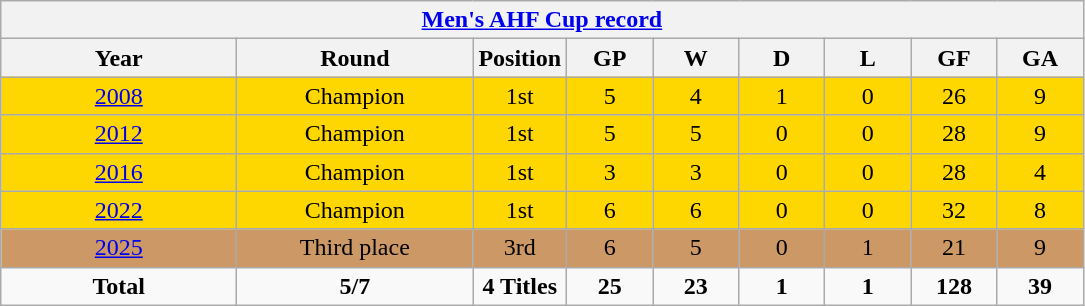<table class="wikitable" style="text-align: center;">
<tr>
<th colspan=9><a href='#'>Men's AHF Cup record</a></th>
</tr>
<tr>
<th width=150>Year</th>
<th width=150>Round</th>
<th width=50>Position</th>
<th width=50>GP</th>
<th width=50>W</th>
<th width=50>D</th>
<th width=50>L</th>
<th width=50>GF</th>
<th width=50>GA</th>
</tr>
<tr bgcolor=gold>
<td> <a href='#'>2008</a></td>
<td>Champion</td>
<td>1st</td>
<td>5</td>
<td>4</td>
<td>1</td>
<td>0</td>
<td>26</td>
<td>9</td>
</tr>
<tr bgcolor=gold>
<td> <a href='#'>2012</a></td>
<td>Champion</td>
<td>1st</td>
<td>5</td>
<td>5</td>
<td>0</td>
<td>0</td>
<td>28</td>
<td>9</td>
</tr>
<tr bgcolor=gold>
<td> <a href='#'>2016</a></td>
<td>Champion</td>
<td>1st</td>
<td>3</td>
<td>3</td>
<td>0</td>
<td>0</td>
<td>28</td>
<td>4</td>
</tr>
<tr bgcolor=gold>
<td> <a href='#'>2022</a></td>
<td>Champion</td>
<td>1st</td>
<td>6</td>
<td>6</td>
<td>0</td>
<td>0</td>
<td>32</td>
<td>8</td>
</tr>
<tr bgcolor=#cc9966>
<td> <a href='#'>2025</a></td>
<td>Third place</td>
<td>3rd</td>
<td>6</td>
<td>5</td>
<td>0</td>
<td>1</td>
<td>21</td>
<td>9</td>
</tr>
<tr>
<td><strong>Total</strong></td>
<td><strong>5/7</strong></td>
<td><strong>4 Titles</strong></td>
<td><strong>25</strong></td>
<td><strong>23</strong></td>
<td><strong>1</strong></td>
<td><strong>1</strong></td>
<td><strong>128</strong></td>
<td><strong>39</strong></td>
</tr>
</table>
